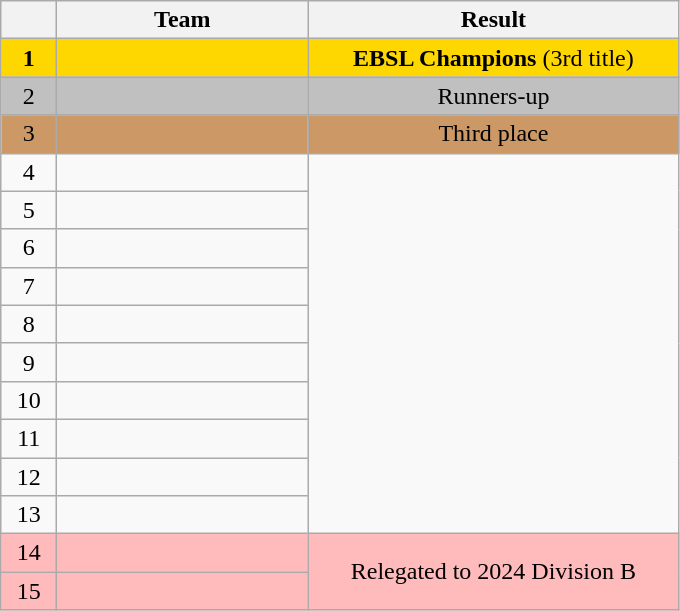<table class="wikitable" style="text-align: center; font-size: 100%;">
<tr>
<th width="30"></th>
<th width="160">Team</th>
<th width="240">Result</th>
</tr>
<tr style="background-color: gold;">
<td><strong>1</strong></td>
<td align=left><strong></strong></td>
<td><strong>EBSL Champions</strong> (3rd title)</td>
</tr>
<tr style="background-color: silver;">
<td>2</td>
<td align=left></td>
<td>Runners-up</td>
</tr>
<tr style="background-color: #C96;">
<td>3</td>
<td align=left></td>
<td>Third place</td>
</tr>
<tr>
<td>4</td>
<td align=left></td>
<td rowspan=10></td>
</tr>
<tr>
<td>5</td>
<td align=left></td>
</tr>
<tr>
<td>6</td>
<td align=left></td>
</tr>
<tr>
<td>7</td>
<td align=left></td>
</tr>
<tr>
<td>8</td>
<td align=left></td>
</tr>
<tr>
<td>9</td>
<td align=left></td>
</tr>
<tr>
<td>10</td>
<td align=left></td>
</tr>
<tr>
<td>11</td>
<td align=left></td>
</tr>
<tr>
<td>12</td>
<td align=left></td>
</tr>
<tr>
<td>13</td>
<td align=left></td>
</tr>
<tr bgcolor=#ffbbbb>
<td>14</td>
<td align=left></td>
<td rowspan=2>Relegated to 2024 Division B</td>
</tr>
<tr bgcolor=#ffbbbb>
<td>15</td>
<td align=left></td>
</tr>
</table>
